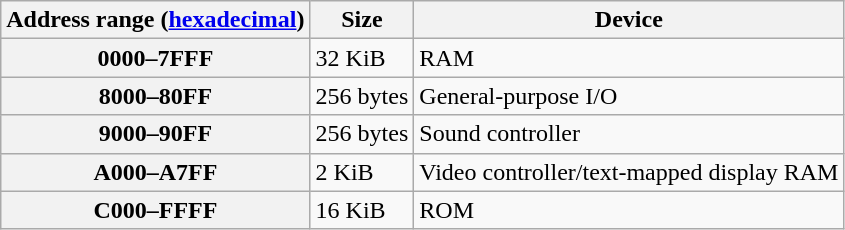<table class="wikitable floatright" style="margin-left: 1.5em;">
<tr>
<th>Address range (<a href='#'>hexadecimal</a>)</th>
<th>Size</th>
<th>Device</th>
</tr>
<tr>
<th>0000–7FFF</th>
<td>32 KiB</td>
<td>RAM</td>
</tr>
<tr>
<th>8000–80FF</th>
<td>256 bytes</td>
<td>General-purpose I/O</td>
</tr>
<tr>
<th>9000–90FF</th>
<td>256 bytes</td>
<td>Sound controller</td>
</tr>
<tr>
<th>A000–A7FF</th>
<td>2 KiB</td>
<td>Video controller/text-mapped display RAM</td>
</tr>
<tr>
<th>C000–FFFF</th>
<td>16 KiB</td>
<td>ROM</td>
</tr>
</table>
